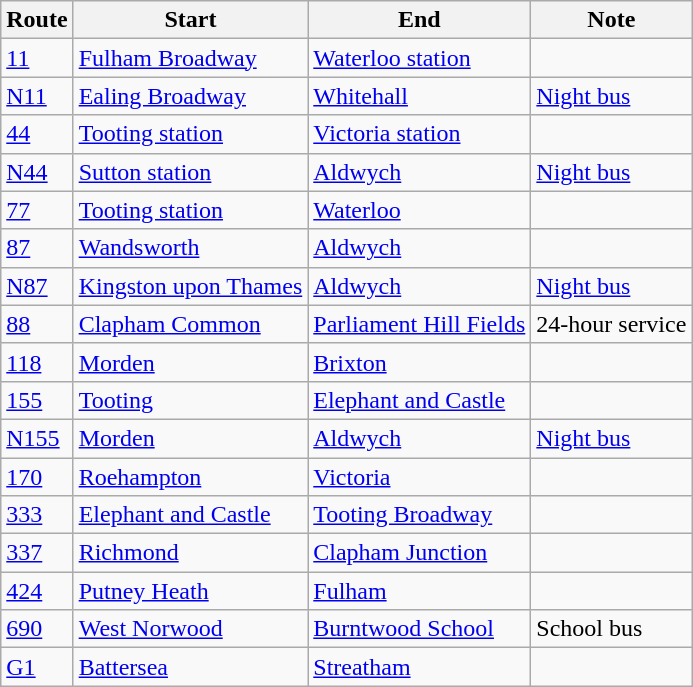<table class="wikitable sortable">
<tr>
<th>Route</th>
<th>Start</th>
<th>End</th>
<th>Note</th>
</tr>
<tr>
<td><a href='#'>11</a></td>
<td><a href='#'>Fulham Broadway</a></td>
<td><a href='#'>Waterloo station</a></td>
<td></td>
</tr>
<tr>
<td><a href='#'>N11</a></td>
<td><a href='#'>Ealing Broadway</a></td>
<td><a href='#'>Whitehall</a></td>
<td><a href='#'>Night bus</a></td>
</tr>
<tr>
<td><a href='#'>44</a></td>
<td><a href='#'>Tooting station</a></td>
<td><a href='#'>Victoria station</a></td>
<td></td>
</tr>
<tr>
<td><a href='#'>N44</a></td>
<td><a href='#'>Sutton station</a></td>
<td><a href='#'>Aldwych</a></td>
<td><a href='#'>Night bus</a></td>
</tr>
<tr>
<td><a href='#'>77</a></td>
<td><a href='#'>Tooting station</a></td>
<td><a href='#'>Waterloo</a></td>
<td></td>
</tr>
<tr>
<td><a href='#'>87</a></td>
<td><a href='#'>Wandsworth</a></td>
<td><a href='#'>Aldwych</a></td>
<td></td>
</tr>
<tr>
<td><a href='#'>N87</a></td>
<td><a href='#'>Kingston upon Thames</a></td>
<td><a href='#'>Aldwych</a></td>
<td><a href='#'>Night bus</a></td>
</tr>
<tr>
<td><a href='#'>88</a></td>
<td><a href='#'>Clapham Common</a></td>
<td><a href='#'>Parliament Hill Fields</a></td>
<td>24-hour service</td>
</tr>
<tr>
<td><a href='#'>118</a></td>
<td><a href='#'>Morden</a></td>
<td><a href='#'>Brixton</a></td>
<td></td>
</tr>
<tr>
<td><a href='#'>155</a></td>
<td><a href='#'>Tooting</a></td>
<td><a href='#'>Elephant and Castle</a></td>
<td></td>
</tr>
<tr>
<td><a href='#'>N155</a></td>
<td><a href='#'>Morden</a></td>
<td><a href='#'>Aldwych</a></td>
<td><a href='#'>Night bus</a></td>
</tr>
<tr>
<td><a href='#'>170</a></td>
<td><a href='#'>Roehampton</a></td>
<td><a href='#'>Victoria</a></td>
<td></td>
</tr>
<tr>
<td><a href='#'>333</a></td>
<td><a href='#'>Elephant and Castle</a></td>
<td><a href='#'>Tooting Broadway</a></td>
<td></td>
</tr>
<tr>
<td><a href='#'>337</a></td>
<td><a href='#'>Richmond</a></td>
<td><a href='#'>Clapham Junction</a></td>
<td></td>
</tr>
<tr>
<td><a href='#'>424</a></td>
<td><a href='#'>Putney Heath</a></td>
<td><a href='#'>Fulham</a></td>
<td></td>
</tr>
<tr>
<td><a href='#'>690</a></td>
<td><a href='#'>West Norwood</a></td>
<td><a href='#'>Burntwood School</a></td>
<td>School bus</td>
</tr>
<tr>
<td><a href='#'>G1</a></td>
<td><a href='#'>Battersea</a></td>
<td><a href='#'>Streatham</a></td>
<td></td>
</tr>
</table>
